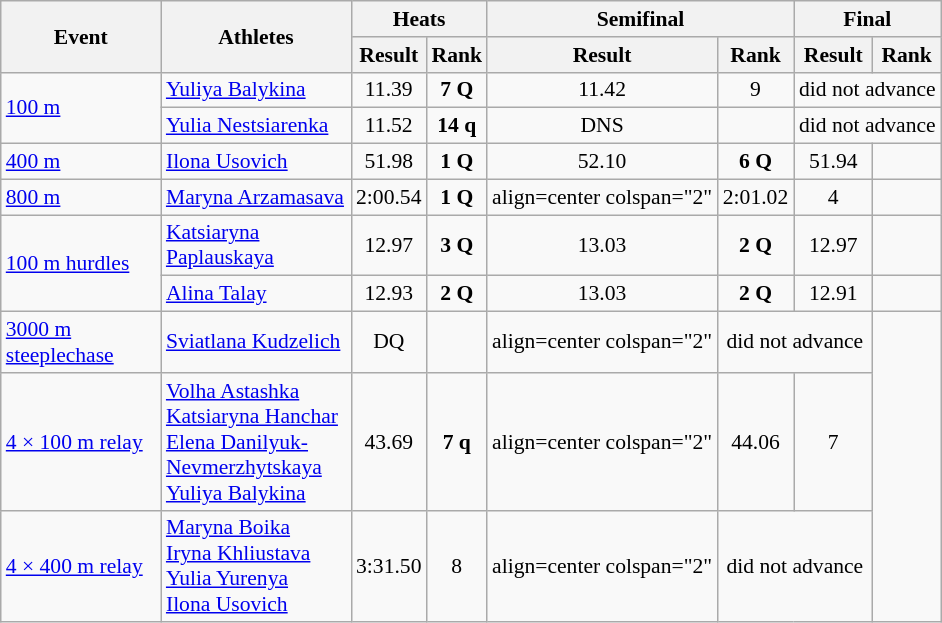<table class="wikitable" border="1" style="font-size:90%">
<tr>
<th rowspan="2" width=100>Event</th>
<th rowspan="2" width=120>Athletes</th>
<th colspan="2">Heats</th>
<th colspan="2">Semifinal</th>
<th colspan="2">Final</th>
</tr>
<tr>
<th>Result</th>
<th>Rank</th>
<th>Result</th>
<th>Rank</th>
<th>Result</th>
<th>Rank</th>
</tr>
<tr>
<td rowspan=2><a href='#'>100 m</a></td>
<td><a href='#'>Yuliya Balykina</a></td>
<td align=center>11.39</td>
<td align=center><strong>7 Q</strong></td>
<td align=center>11.42</td>
<td align=center>9</td>
<td align=center colspan="2">did not advance</td>
</tr>
<tr>
<td><a href='#'>Yulia Nestsiarenka</a></td>
<td align=center>11.52</td>
<td align=center><strong>14 q</strong></td>
<td align=center>DNS</td>
<td align=center></td>
<td align=center colspan="2">did not advance</td>
</tr>
<tr>
<td><a href='#'>400 m</a></td>
<td><a href='#'>Ilona Usovich</a></td>
<td align=center>51.98</td>
<td align=center><strong>1 Q</strong></td>
<td align=center>52.10</td>
<td align=center><strong>6 Q</strong></td>
<td align=center>51.94</td>
<td align=center></td>
</tr>
<tr>
<td><a href='#'>800 m</a></td>
<td><a href='#'>Maryna Arzamasava</a></td>
<td align=center>2:00.54</td>
<td align=center><strong>1 Q</strong></td>
<td>align=center colspan="2" </td>
<td align=center>2:01.02</td>
<td align=center>4</td>
</tr>
<tr>
<td rowspan=2><a href='#'>100 m hurdles</a></td>
<td><a href='#'>Katsiaryna Paplauskaya</a></td>
<td align=center>12.97</td>
<td align=center><strong>3 Q</strong></td>
<td align=center>13.03</td>
<td align=center><strong>2 Q</strong></td>
<td align=center>12.97</td>
<td align=center></td>
</tr>
<tr>
<td><a href='#'>Alina Talay</a></td>
<td align=center>12.93</td>
<td align=center><strong>2 Q</strong></td>
<td align=center>13.03</td>
<td align=center><strong>2 Q</strong></td>
<td align=center>12.91</td>
<td align=center></td>
</tr>
<tr>
<td><a href='#'>3000 m steeplechase</a></td>
<td><a href='#'>Sviatlana Kudzelich</a></td>
<td align=center>DQ</td>
<td align=center></td>
<td>align=center colspan="2" </td>
<td align=center colspan="2">did not advance</td>
</tr>
<tr>
<td><a href='#'>4 × 100 m relay</a></td>
<td><a href='#'>Volha Astashka</a><br><a href='#'>Katsiaryna Hanchar</a><br><a href='#'>Elena Danilyuk-Nevmerzhytskaya</a><br><a href='#'>Yuliya Balykina</a></td>
<td align=center>43.69</td>
<td align=center><strong>7 q</strong></td>
<td>align=center colspan="2" </td>
<td align=center>44.06</td>
<td align=center>7</td>
</tr>
<tr>
<td><a href='#'>4 × 400 m relay</a></td>
<td><a href='#'>Maryna Boika</a><br><a href='#'>Iryna Khliustava</a><br><a href='#'>Yulia Yurenya</a><br><a href='#'>Ilona Usovich</a></td>
<td align=center>3:31.50</td>
<td align=center>8</td>
<td>align=center colspan="2" </td>
<td align=center colspan="2">did not advance</td>
</tr>
</table>
